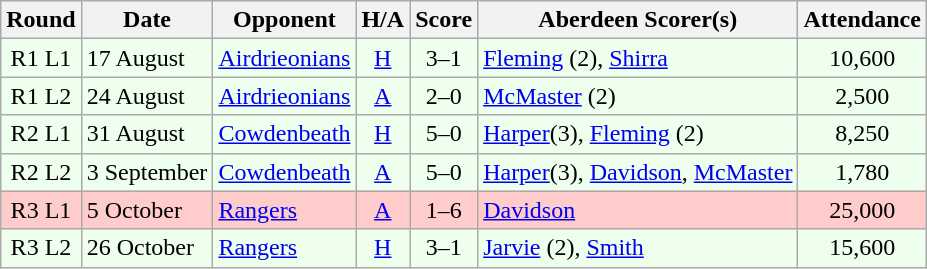<table class="wikitable" style="text-align:center">
<tr>
<th>Round</th>
<th>Date</th>
<th>Opponent</th>
<th>H/A</th>
<th>Score</th>
<th>Aberdeen Scorer(s)</th>
<th>Attendance</th>
</tr>
<tr style="background:#efe;">
<td>R1 L1</td>
<td align=left>17 August</td>
<td align=left><a href='#'>Airdrieonians</a></td>
<td><a href='#'>H</a></td>
<td>3–1</td>
<td align=left><a href='#'>Fleming</a> (2), <a href='#'>Shirra</a></td>
<td>10,600</td>
</tr>
<tr style="background:#efe;">
<td>R1 L2</td>
<td align=left>24 August</td>
<td align=left><a href='#'>Airdrieonians</a></td>
<td><a href='#'>A</a></td>
<td>2–0</td>
<td align=left><a href='#'>McMaster</a> (2)</td>
<td>2,500</td>
</tr>
<tr style="background:#efe;">
<td>R2 L1</td>
<td align=left>31 August</td>
<td align=left><a href='#'>Cowdenbeath</a></td>
<td><a href='#'>H</a></td>
<td>5–0</td>
<td align=left><a href='#'>Harper</a>(3), <a href='#'>Fleming</a> (2)</td>
<td>8,250</td>
</tr>
<tr style="background:#efe;">
<td>R2 L2</td>
<td align=left>3 September</td>
<td align=left><a href='#'>Cowdenbeath</a></td>
<td><a href='#'>A</a></td>
<td>5–0</td>
<td align=left><a href='#'>Harper</a>(3), <a href='#'>Davidson</a>, <a href='#'>McMaster</a></td>
<td>1,780</td>
</tr>
<tr style="background:#fcc;">
<td>R3 L1</td>
<td align=left>5 October</td>
<td align=left><a href='#'>Rangers</a></td>
<td><a href='#'>A</a></td>
<td>1–6</td>
<td align=left><a href='#'>Davidson</a></td>
<td>25,000</td>
</tr>
<tr style="background:#efe;">
<td>R3 L2</td>
<td align=left>26 October</td>
<td align=left><a href='#'>Rangers</a></td>
<td><a href='#'>H</a></td>
<td>3–1</td>
<td align=left><a href='#'>Jarvie</a> (2), <a href='#'>Smith</a></td>
<td>15,600</td>
</tr>
</table>
